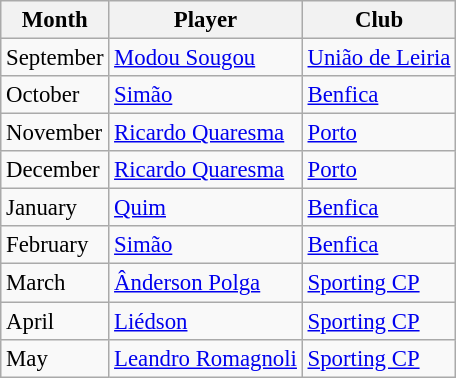<table class="wikitable" style="font-size:95%">
<tr>
<th>Month</th>
<th>Player</th>
<th>Club</th>
</tr>
<tr>
<td>September</td>
<td> <a href='#'>Modou Sougou</a></td>
<td><a href='#'>União de Leiria</a></td>
</tr>
<tr>
<td>October</td>
<td> <a href='#'>Simão</a></td>
<td><a href='#'>Benfica</a></td>
</tr>
<tr>
<td>November</td>
<td> <a href='#'>Ricardo Quaresma</a></td>
<td><a href='#'>Porto</a></td>
</tr>
<tr>
<td>December</td>
<td> <a href='#'>Ricardo Quaresma</a></td>
<td><a href='#'>Porto</a></td>
</tr>
<tr>
<td>January</td>
<td> <a href='#'>Quim</a></td>
<td><a href='#'>Benfica</a></td>
</tr>
<tr>
<td>February</td>
<td> <a href='#'>Simão</a></td>
<td><a href='#'>Benfica</a></td>
</tr>
<tr>
<td>March</td>
<td> <a href='#'>Ânderson Polga</a></td>
<td><a href='#'>Sporting CP</a></td>
</tr>
<tr>
<td>April</td>
<td> <a href='#'>Liédson</a></td>
<td><a href='#'>Sporting CP</a></td>
</tr>
<tr>
<td>May</td>
<td> <a href='#'>Leandro Romagnoli</a></td>
<td><a href='#'>Sporting CP</a></td>
</tr>
</table>
